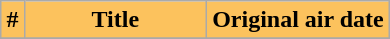<table class="wikitable plainrowheaders" style="background:#fff; margin:auto; width:auto;">
<tr>
<th style="background: #fcc25d; width: 6%;">#</th>
<th style="background: #fcc25d; width: 47%;">Title</th>
<th style="background: #fcc25d; width: 47%;">Original air date</th>
</tr>
<tr>
</tr>
</table>
